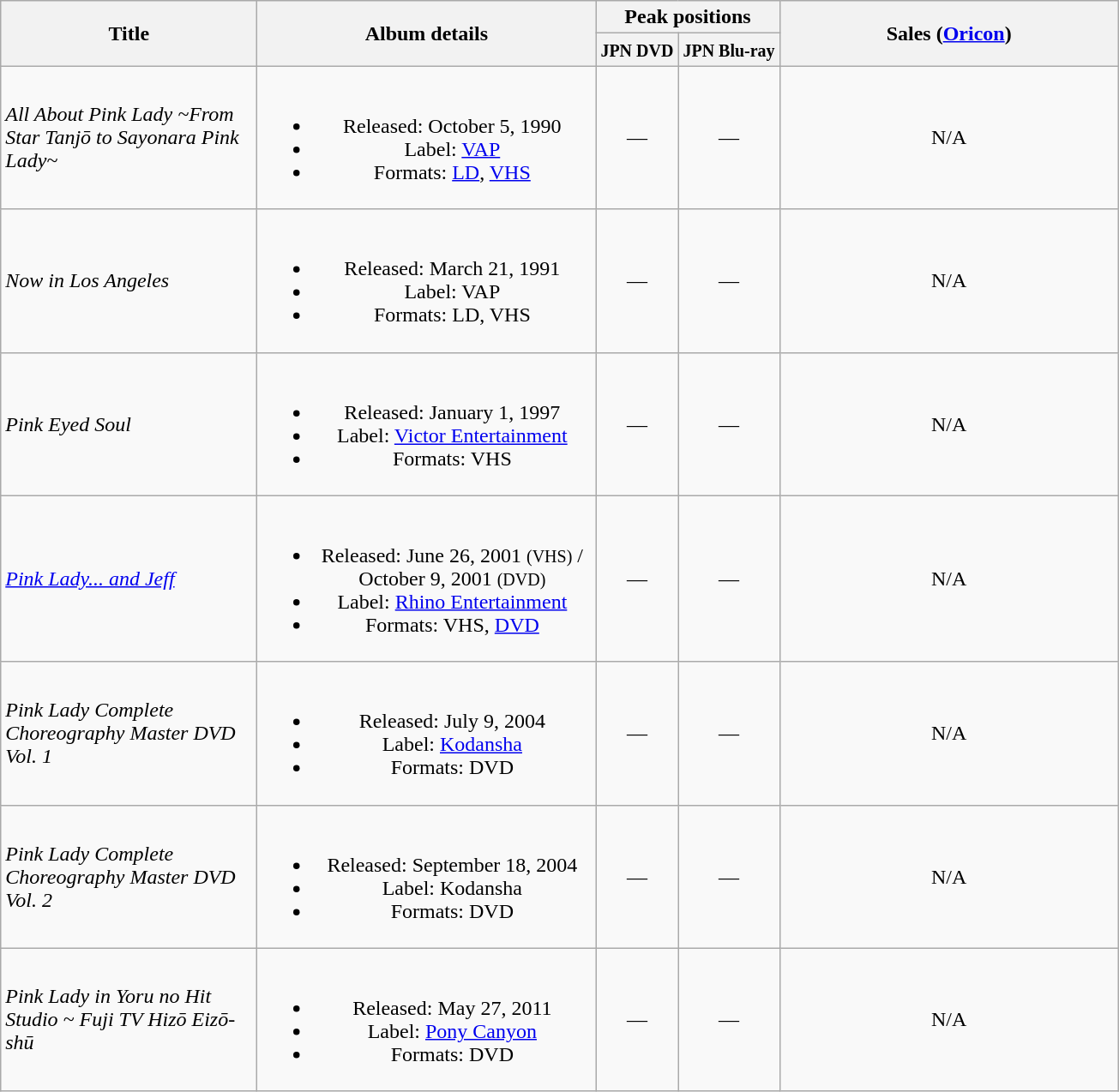<table class="wikitable plainrowheaders" style="text-align:center;">
<tr>
<th style="width:12em;" rowspan="2">Title</th>
<th style="width:16em;" rowspan="2">Album details</th>
<th colspan="2">Peak positions</th>
<th style="width:16em;" rowspan="2">Sales (<a href='#'>Oricon</a>)</th>
</tr>
<tr>
<th><small>JPN DVD</small><br></th>
<th><small>JPN Blu-ray</small><br></th>
</tr>
<tr>
<td align="left"><em>All About Pink Lady ~From Star Tanjō to Sayonara Pink Lady~</em></td>
<td><br><ul><li>Released: October 5, 1990</li><li>Label: <a href='#'>VAP</a></li><li>Formats: <a href='#'>LD</a>, <a href='#'>VHS</a></li></ul></td>
<td>—</td>
<td>—</td>
<td>N/A</td>
</tr>
<tr>
<td align="left"><em>Now in Los Angeles</em></td>
<td><br><ul><li>Released: March 21, 1991</li><li>Label: VAP</li><li>Formats: LD, VHS</li></ul></td>
<td>—</td>
<td>—</td>
<td>N/A</td>
</tr>
<tr>
<td align="left"><em>Pink Eyed Soul</em></td>
<td><br><ul><li>Released: January 1, 1997</li><li>Label: <a href='#'>Victor Entertainment</a></li><li>Formats: VHS</li></ul></td>
<td>—</td>
<td>—</td>
<td>N/A</td>
</tr>
<tr>
<td align="left"><em><a href='#'>Pink Lady... and Jeff</a></em></td>
<td><br><ul><li>Released: June 26, 2001 <small>(VHS)</small> / October 9, 2001 <small>(DVD)</small></li><li>Label: <a href='#'>Rhino Entertainment</a></li><li>Formats: VHS, <a href='#'>DVD</a></li></ul></td>
<td>—</td>
<td>—</td>
<td>N/A</td>
</tr>
<tr>
<td align="left"><em>Pink Lady Complete Choreography Master DVD Vol. 1</em></td>
<td><br><ul><li>Released: July 9, 2004</li><li>Label: <a href='#'>Kodansha</a></li><li>Formats: DVD</li></ul></td>
<td>—</td>
<td>—</td>
<td>N/A</td>
</tr>
<tr>
<td align="left"><em>Pink Lady Complete Choreography Master DVD Vol. 2</em></td>
<td><br><ul><li>Released: September 18, 2004</li><li>Label: Kodansha</li><li>Formats: DVD</li></ul></td>
<td>—</td>
<td>—</td>
<td>N/A</td>
</tr>
<tr>
<td align="left"><em>Pink Lady in Yoru no Hit Studio ~ Fuji TV Hizō Eizō-shū</em></td>
<td><br><ul><li>Released: May 27, 2011</li><li>Label: <a href='#'>Pony Canyon</a></li><li>Formats: DVD</li></ul></td>
<td>—</td>
<td>—</td>
<td>N/A</td>
</tr>
</table>
